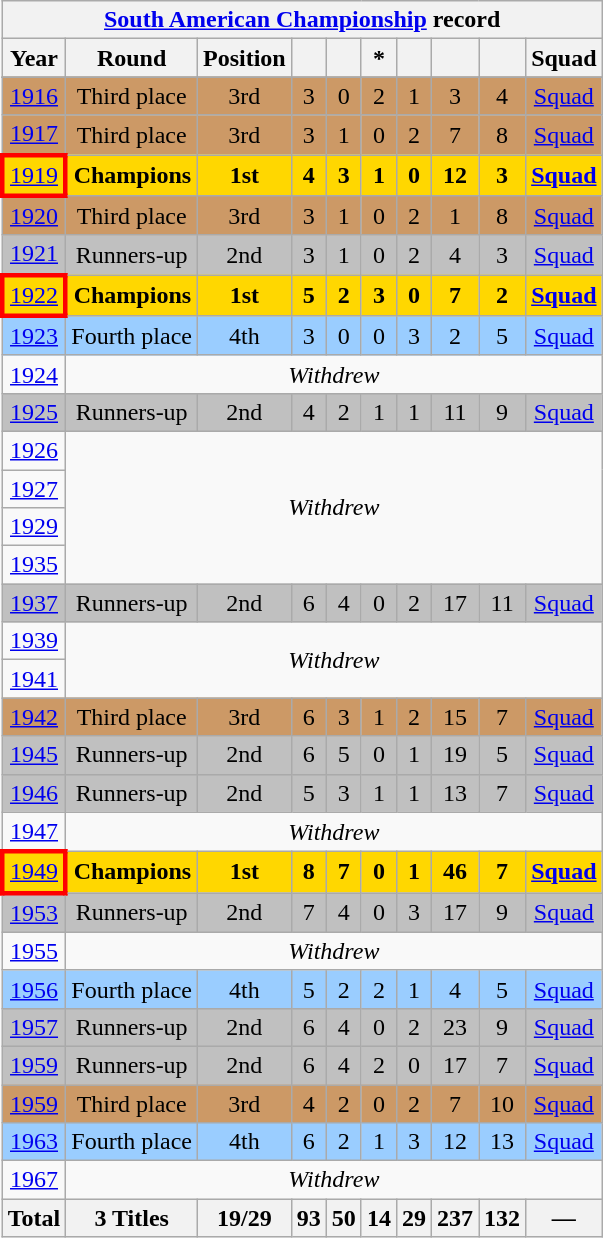<table class="wikitable" style="text-align: center;">
<tr>
<th colspan=10><a href='#'>South American Championship</a> record</th>
</tr>
<tr>
<th>Year</th>
<th>Round</th>
<th>Position</th>
<th></th>
<th></th>
<th>*</th>
<th></th>
<th></th>
<th></th>
<th>Squad</th>
</tr>
<tr>
</tr>
<tr style="background:#c96;">
<td> <a href='#'>1916</a></td>
<td>Third place</td>
<td>3rd</td>
<td>3</td>
<td>0</td>
<td>2</td>
<td>1</td>
<td>3</td>
<td>4</td>
<td><a href='#'>Squad</a></td>
</tr>
<tr style="background:#c96;">
<td> <a href='#'>1917</a></td>
<td>Third place</td>
<td>3rd</td>
<td>3</td>
<td>1</td>
<td>0</td>
<td>2</td>
<td>7</td>
<td>8</td>
<td><a href='#'>Squad</a></td>
</tr>
<tr style="background:Gold;">
<td style="background:gold; border:3px solid red;"> <a href='#'>1919</a></td>
<td><strong>Champions</strong></td>
<td><strong>1st</strong></td>
<td><strong>4</strong></td>
<td><strong>3</strong></td>
<td><strong>1</strong></td>
<td><strong>0</strong></td>
<td><strong>12</strong></td>
<td><strong>3</strong></td>
<td><strong><a href='#'>Squad</a></strong></td>
</tr>
<tr style="background:#c96;">
<td> <a href='#'>1920</a></td>
<td>Third place</td>
<td>3rd</td>
<td>3</td>
<td>1</td>
<td>0</td>
<td>2</td>
<td>1</td>
<td>8</td>
<td><a href='#'>Squad</a></td>
</tr>
<tr style="background:Silver;">
<td> <a href='#'>1921</a></td>
<td>Runners-up</td>
<td>2nd</td>
<td>3</td>
<td>1</td>
<td>0</td>
<td>2</td>
<td>4</td>
<td>3</td>
<td><a href='#'>Squad</a></td>
</tr>
<tr style="background:Gold;">
<td style="background:gold; border:3px solid red;"> <a href='#'>1922</a></td>
<td><strong>Champions</strong></td>
<td><strong>1st</strong></td>
<td><strong>5</strong></td>
<td><strong>2</strong></td>
<td><strong>3</strong></td>
<td><strong>0</strong></td>
<td><strong>7</strong></td>
<td><strong>2</strong></td>
<td><strong><a href='#'>Squad</a></strong></td>
</tr>
<tr style="background:#9acdff;">
<td> <a href='#'>1923</a></td>
<td>Fourth place</td>
<td>4th</td>
<td>3</td>
<td>0</td>
<td>0</td>
<td>3</td>
<td>2</td>
<td>5</td>
<td><a href='#'>Squad</a></td>
</tr>
<tr>
<td> <a href='#'>1924</a></td>
<td colspan=9><em>Withdrew</em></td>
</tr>
<tr style="background:Silver;">
<td> <a href='#'>1925</a></td>
<td>Runners-up</td>
<td>2nd</td>
<td>4</td>
<td>2</td>
<td>1</td>
<td>1</td>
<td>11</td>
<td>9</td>
<td><a href='#'>Squad</a></td>
</tr>
<tr>
<td> <a href='#'>1926</a></td>
<td colspan=9 rowspan=4><em>Withdrew</em></td>
</tr>
<tr>
<td> <a href='#'>1927</a></td>
</tr>
<tr>
<td> <a href='#'>1929</a></td>
</tr>
<tr>
<td> <a href='#'>1935</a></td>
</tr>
<tr style="background:Silver;">
<td> <a href='#'>1937</a></td>
<td>Runners-up</td>
<td>2nd</td>
<td>6</td>
<td>4</td>
<td>0</td>
<td>2</td>
<td>17</td>
<td>11</td>
<td><a href='#'>Squad</a></td>
</tr>
<tr>
<td> <a href='#'>1939</a></td>
<td colspan=9 rowspan=2><em>Withdrew</em></td>
</tr>
<tr>
<td> <a href='#'>1941</a></td>
</tr>
<tr style="background:#c96;">
<td> <a href='#'>1942</a></td>
<td>Third place</td>
<td>3rd</td>
<td>6</td>
<td>3</td>
<td>1</td>
<td>2</td>
<td>15</td>
<td>7</td>
<td><a href='#'>Squad</a></td>
</tr>
<tr style="background:Silver;">
<td> <a href='#'>1945</a></td>
<td>Runners-up</td>
<td>2nd</td>
<td>6</td>
<td>5</td>
<td>0</td>
<td>1</td>
<td>19</td>
<td>5</td>
<td><a href='#'>Squad</a></td>
</tr>
<tr style="background:Silver;">
<td> <a href='#'>1946</a></td>
<td>Runners-up</td>
<td>2nd</td>
<td>5</td>
<td>3</td>
<td>1</td>
<td>1</td>
<td>13</td>
<td>7</td>
<td><a href='#'>Squad</a></td>
</tr>
<tr>
<td> <a href='#'>1947</a></td>
<td colspan=9><em>Withdrew</em></td>
</tr>
<tr style="background:Gold;">
<td style="background:gold; border:3px solid red;"> <a href='#'>1949</a></td>
<td><strong>Champions</strong></td>
<td><strong>1st</strong></td>
<td><strong>8</strong></td>
<td><strong>7</strong></td>
<td><strong>0</strong></td>
<td><strong>1</strong></td>
<td><strong>46</strong></td>
<td><strong>7</strong></td>
<td><strong><a href='#'>Squad</a></strong></td>
</tr>
<tr style="background:Silver;">
<td> <a href='#'>1953</a></td>
<td>Runners-up</td>
<td>2nd</td>
<td>7</td>
<td>4</td>
<td>0</td>
<td>3</td>
<td>17</td>
<td>9</td>
<td><a href='#'>Squad</a></td>
</tr>
<tr>
<td> <a href='#'>1955</a></td>
<td colspan=9><em>Withdrew</em></td>
</tr>
<tr style="background:#9acdff;">
<td> <a href='#'>1956</a></td>
<td>Fourth place</td>
<td>4th</td>
<td>5</td>
<td>2</td>
<td>2</td>
<td>1</td>
<td>4</td>
<td>5</td>
<td><a href='#'>Squad</a></td>
</tr>
<tr style="background:Silver;">
<td> <a href='#'>1957</a></td>
<td>Runners-up</td>
<td>2nd</td>
<td>6</td>
<td>4</td>
<td>0</td>
<td>2</td>
<td>23</td>
<td>9</td>
<td><a href='#'>Squad</a></td>
</tr>
<tr style="background:Silver;">
<td> <a href='#'>1959</a></td>
<td>Runners-up</td>
<td>2nd</td>
<td>6</td>
<td>4</td>
<td>2</td>
<td>0</td>
<td>17</td>
<td>7</td>
<td><a href='#'>Squad</a></td>
</tr>
<tr style="background:#c96;">
<td> <a href='#'>1959</a></td>
<td>Third place</td>
<td>3rd</td>
<td>4</td>
<td>2</td>
<td>0</td>
<td>2</td>
<td>7</td>
<td>10</td>
<td><a href='#'>Squad</a></td>
</tr>
<tr style="background:#9acdff;">
<td> <a href='#'>1963</a></td>
<td>Fourth place</td>
<td>4th</td>
<td>6</td>
<td>2</td>
<td>1</td>
<td>3</td>
<td>12</td>
<td>13</td>
<td><a href='#'>Squad</a></td>
</tr>
<tr>
<td> <a href='#'>1967</a></td>
<td colspan=9><em>Withdrew</em></td>
</tr>
<tr>
<th>Total</th>
<th>3 Titles</th>
<th>19/29</th>
<th>93</th>
<th>50</th>
<th>14</th>
<th>29</th>
<th>237</th>
<th>132</th>
<th>—</th>
</tr>
</table>
